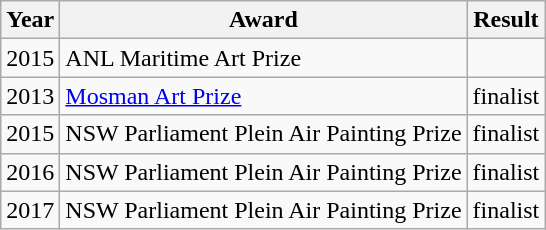<table class="sortable wikitable">
<tr>
<th>Year</th>
<th>Award</th>
<th>Result</th>
</tr>
<tr>
<td>2015</td>
<td>ANL Maritime Art Prize</td>
<td></td>
</tr>
<tr>
<td>2013</td>
<td><a href='#'>Mosman Art Prize</a></td>
<td>finalist</td>
</tr>
<tr>
<td>2015</td>
<td>NSW Parliament Plein Air Painting Prize</td>
<td>finalist</td>
</tr>
<tr>
<td>2016</td>
<td>NSW Parliament Plein Air Painting Prize</td>
<td>finalist</td>
</tr>
<tr>
<td>2017</td>
<td>NSW Parliament Plein Air Painting Prize</td>
<td>finalist</td>
</tr>
</table>
